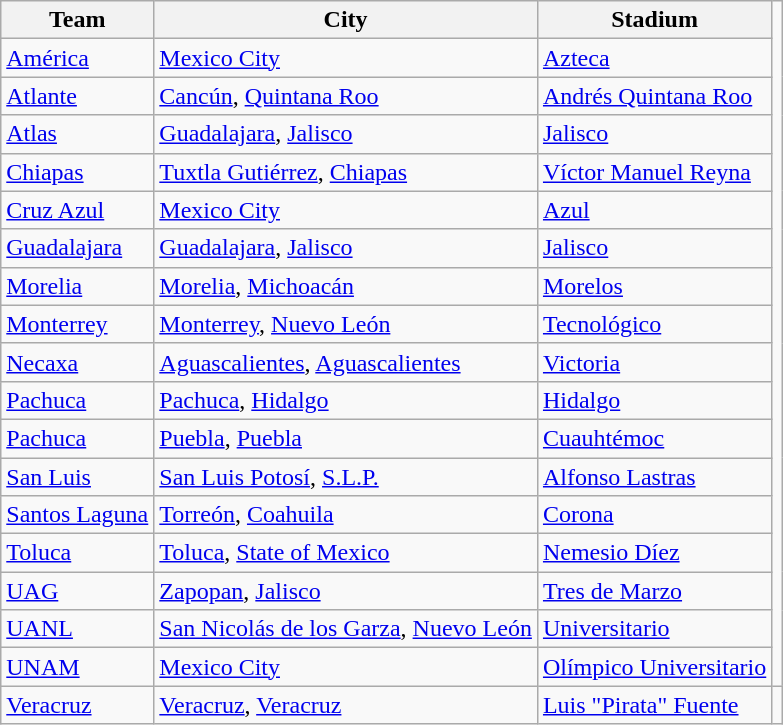<table class="wikitable" class="toccolours sortable">
<tr>
<th>Team</th>
<th>City</th>
<th>Stadium</th>
</tr>
<tr>
<td><a href='#'>América</a></td>
<td><a href='#'>Mexico City</a></td>
<td><a href='#'>Azteca</a></td>
</tr>
<tr>
<td><a href='#'>Atlante</a></td>
<td><a href='#'>Cancún</a>, <a href='#'>Quintana Roo</a></td>
<td><a href='#'>Andrés Quintana Roo</a></td>
</tr>
<tr>
<td><a href='#'>Atlas</a></td>
<td><a href='#'>Guadalajara</a>, <a href='#'>Jalisco</a></td>
<td><a href='#'>Jalisco</a></td>
</tr>
<tr>
<td><a href='#'>Chiapas</a></td>
<td><a href='#'>Tuxtla Gutiérrez</a>, <a href='#'>Chiapas</a></td>
<td><a href='#'>Víctor Manuel Reyna</a></td>
</tr>
<tr>
<td><a href='#'>Cruz Azul</a></td>
<td><a href='#'>Mexico City</a></td>
<td><a href='#'>Azul</a></td>
</tr>
<tr>
<td><a href='#'>Guadalajara</a></td>
<td><a href='#'>Guadalajara</a>, <a href='#'>Jalisco</a></td>
<td><a href='#'>Jalisco</a></td>
</tr>
<tr>
<td><a href='#'>Morelia</a></td>
<td><a href='#'>Morelia</a>, <a href='#'>Michoacán</a></td>
<td><a href='#'>Morelos</a></td>
</tr>
<tr>
<td><a href='#'>Monterrey</a></td>
<td><a href='#'>Monterrey</a>, <a href='#'>Nuevo León</a></td>
<td><a href='#'>Tecnológico</a></td>
</tr>
<tr>
<td><a href='#'>Necaxa</a></td>
<td><a href='#'>Aguascalientes</a>, <a href='#'>Aguascalientes</a></td>
<td><a href='#'>Victoria</a></td>
</tr>
<tr>
<td><a href='#'>Pachuca</a></td>
<td><a href='#'>Pachuca</a>, <a href='#'>Hidalgo</a></td>
<td><a href='#'>Hidalgo</a></td>
</tr>
<tr>
<td><a href='#'>Pachuca</a></td>
<td><a href='#'>Puebla</a>, <a href='#'>Puebla</a></td>
<td><a href='#'>Cuauhtémoc</a></td>
</tr>
<tr>
<td><a href='#'>San Luis</a></td>
<td><a href='#'>San Luis Potosí</a>, <a href='#'>S.L.P.</a></td>
<td><a href='#'>Alfonso Lastras</a></td>
</tr>
<tr>
<td><a href='#'>Santos Laguna</a></td>
<td><a href='#'>Torreón</a>, <a href='#'>Coahuila</a></td>
<td><a href='#'>Corona</a></td>
</tr>
<tr>
<td><a href='#'>Toluca</a></td>
<td><a href='#'>Toluca</a>, <a href='#'>State of Mexico</a></td>
<td><a href='#'>Nemesio Díez</a></td>
</tr>
<tr>
<td><a href='#'>UAG</a></td>
<td><a href='#'>Zapopan</a>, <a href='#'>Jalisco</a></td>
<td><a href='#'>Tres de Marzo</a></td>
</tr>
<tr>
<td><a href='#'>UANL</a></td>
<td><a href='#'>San Nicolás de los Garza</a>, <a href='#'>Nuevo León</a></td>
<td><a href='#'>Universitario</a></td>
</tr>
<tr>
<td><a href='#'>UNAM</a></td>
<td><a href='#'>Mexico City</a></td>
<td><a href='#'>Olímpico Universitario</a></td>
</tr>
<tr>
<td><a href='#'>Veracruz</a></td>
<td><a href='#'>Veracruz</a>, <a href='#'>Veracruz</a></td>
<td><a href='#'>Luis "Pirata" Fuente</a></td>
<td></td>
</tr>
</table>
